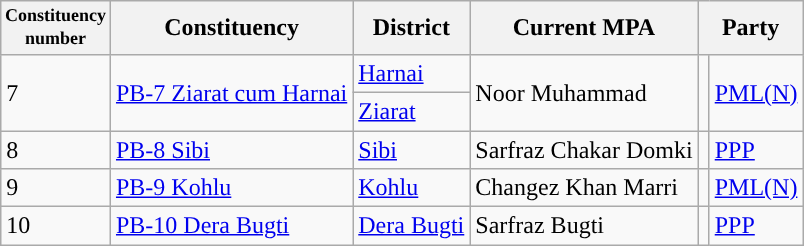<table class="wikitable">
<tr>
<th width="50px" style="font-size:75%">Constituency number</th>
<th>Constituency</th>
<th>District</th>
<th>Current MPA</th>
<th colspan="2">Party</th>
</tr>
<tr>
<td rowspan="2">7</td>
<td rowspan="2"><a href='#'>PB-7 Ziarat cum Harnai</a></td>
<td><a href='#'>Harnai</a></td>
<td rowspan="2">Noor Muhammad</td>
<td rowspan="2"></td>
<td rowspan="2"><a href='#'>PML(N)</a></td>
</tr>
<tr>
<td><a href='#'>Ziarat</a></td>
</tr>
<tr>
<td>8</td>
<td><a href='#'>PB-8 Sibi</a></td>
<td><a href='#'>Sibi</a></td>
<td>Sarfraz Chakar Domki</td>
<td></td>
<td><a href='#'>PPP</a></td>
</tr>
<tr>
<td>9</td>
<td><a href='#'>PB-9 Kohlu</a></td>
<td><a href='#'>Kohlu</a></td>
<td>Changez Khan Marri</td>
<td></td>
<td><a href='#'>PML(N)</a></td>
</tr>
<tr>
<td>10</td>
<td><a href='#'>PB-10 Dera Bugti</a></td>
<td><a href='#'>Dera Bugti</a></td>
<td>Sarfraz Bugti</td>
<td></td>
<td><a href='#'>PPP</a></td>
</tr>
</table>
